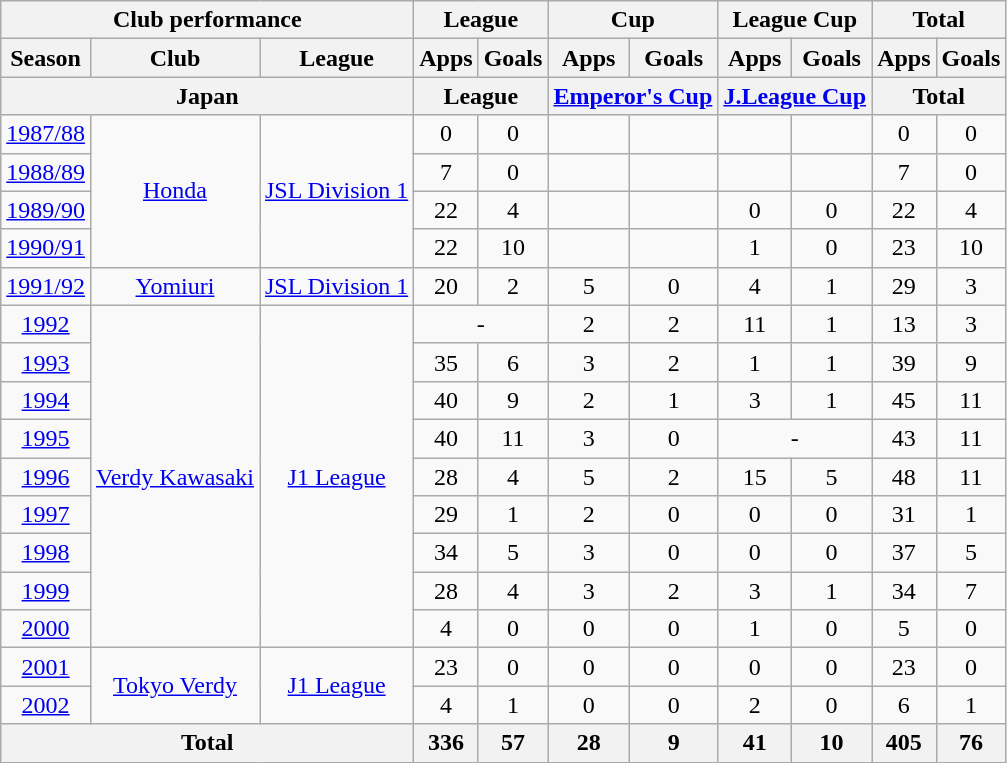<table class="wikitable" style="text-align:center;">
<tr>
<th colspan=3>Club performance</th>
<th colspan=2>League</th>
<th colspan=2>Cup</th>
<th colspan=2>League Cup</th>
<th colspan=2>Total</th>
</tr>
<tr>
<th>Season</th>
<th>Club</th>
<th>League</th>
<th>Apps</th>
<th>Goals</th>
<th>Apps</th>
<th>Goals</th>
<th>Apps</th>
<th>Goals</th>
<th>Apps</th>
<th>Goals</th>
</tr>
<tr>
<th colspan=3>Japan</th>
<th colspan=2>League</th>
<th colspan=2><a href='#'>Emperor's Cup</a></th>
<th colspan=2><a href='#'>J.League Cup</a></th>
<th colspan=2>Total</th>
</tr>
<tr>
<td><a href='#'>1987/88</a></td>
<td rowspan="4"><a href='#'>Honda</a></td>
<td rowspan="4"><a href='#'>JSL Division 1</a></td>
<td>0</td>
<td>0</td>
<td></td>
<td></td>
<td></td>
<td></td>
<td>0</td>
<td>0</td>
</tr>
<tr>
<td><a href='#'>1988/89</a></td>
<td>7</td>
<td>0</td>
<td></td>
<td></td>
<td></td>
<td></td>
<td>7</td>
<td>0</td>
</tr>
<tr>
<td><a href='#'>1989/90</a></td>
<td>22</td>
<td>4</td>
<td></td>
<td></td>
<td>0</td>
<td>0</td>
<td>22</td>
<td>4</td>
</tr>
<tr>
<td><a href='#'>1990/91</a></td>
<td>22</td>
<td>10</td>
<td></td>
<td></td>
<td>1</td>
<td>0</td>
<td>23</td>
<td>10</td>
</tr>
<tr>
<td><a href='#'>1991/92</a></td>
<td><a href='#'>Yomiuri</a></td>
<td><a href='#'>JSL Division 1</a></td>
<td>20</td>
<td>2</td>
<td>5</td>
<td>0</td>
<td>4</td>
<td>1</td>
<td>29</td>
<td>3</td>
</tr>
<tr>
<td><a href='#'>1992</a></td>
<td rowspan="9"><a href='#'>Verdy Kawasaki</a></td>
<td rowspan="9"><a href='#'>J1 League</a></td>
<td colspan="2">-</td>
<td>2</td>
<td>2</td>
<td>11</td>
<td>1</td>
<td>13</td>
<td>3</td>
</tr>
<tr>
<td><a href='#'>1993</a></td>
<td>35</td>
<td>6</td>
<td>3</td>
<td>2</td>
<td>1</td>
<td>1</td>
<td>39</td>
<td>9</td>
</tr>
<tr>
<td><a href='#'>1994</a></td>
<td>40</td>
<td>9</td>
<td>2</td>
<td>1</td>
<td>3</td>
<td>1</td>
<td>45</td>
<td>11</td>
</tr>
<tr>
<td><a href='#'>1995</a></td>
<td>40</td>
<td>11</td>
<td>3</td>
<td>0</td>
<td colspan="2">-</td>
<td>43</td>
<td>11</td>
</tr>
<tr>
<td><a href='#'>1996</a></td>
<td>28</td>
<td>4</td>
<td>5</td>
<td>2</td>
<td>15</td>
<td>5</td>
<td>48</td>
<td>11</td>
</tr>
<tr>
<td><a href='#'>1997</a></td>
<td>29</td>
<td>1</td>
<td>2</td>
<td>0</td>
<td>0</td>
<td>0</td>
<td>31</td>
<td>1</td>
</tr>
<tr>
<td><a href='#'>1998</a></td>
<td>34</td>
<td>5</td>
<td>3</td>
<td>0</td>
<td>0</td>
<td>0</td>
<td>37</td>
<td>5</td>
</tr>
<tr>
<td><a href='#'>1999</a></td>
<td>28</td>
<td>4</td>
<td>3</td>
<td>2</td>
<td>3</td>
<td>1</td>
<td>34</td>
<td>7</td>
</tr>
<tr>
<td><a href='#'>2000</a></td>
<td>4</td>
<td>0</td>
<td>0</td>
<td>0</td>
<td>1</td>
<td>0</td>
<td>5</td>
<td>0</td>
</tr>
<tr>
<td><a href='#'>2001</a></td>
<td rowspan="2"><a href='#'>Tokyo Verdy</a></td>
<td rowspan="2"><a href='#'>J1 League</a></td>
<td>23</td>
<td>0</td>
<td>0</td>
<td>0</td>
<td>0</td>
<td>0</td>
<td>23</td>
<td>0</td>
</tr>
<tr>
<td><a href='#'>2002</a></td>
<td>4</td>
<td>1</td>
<td>0</td>
<td>0</td>
<td>2</td>
<td>0</td>
<td>6</td>
<td>1</td>
</tr>
<tr>
<th colspan=3>Total</th>
<th>336</th>
<th>57</th>
<th>28</th>
<th>9</th>
<th>41</th>
<th>10</th>
<th>405</th>
<th>76</th>
</tr>
</table>
